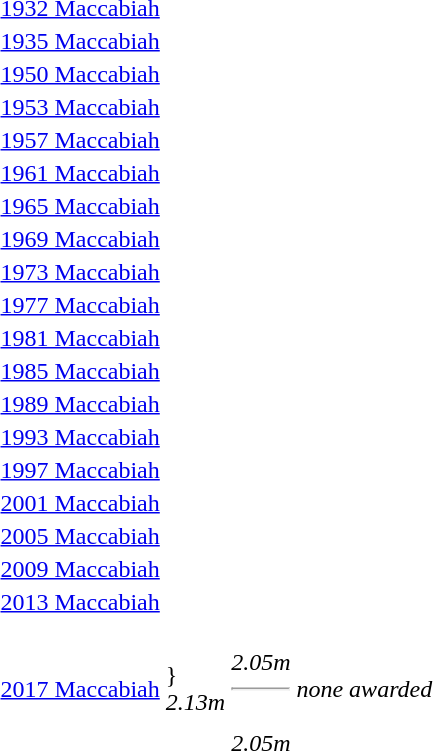<table>
<tr valign="top">
<td><a href='#'>1932 Maccabiah</a></td>
<td></td>
<td></td>
<td></td>
</tr>
<tr>
<td><a href='#'>1935 Maccabiah</a></td>
<td></td>
<td></td>
<td></td>
</tr>
<tr>
<td><a href='#'>1950 Maccabiah</a></td>
<td></td>
<td></td>
<td></td>
</tr>
<tr>
<td><a href='#'>1953 Maccabiah</a></td>
<td></td>
<td></td>
<td></td>
</tr>
<tr>
<td><a href='#'>1957 Maccabiah</a></td>
<td></td>
<td></td>
<td></td>
</tr>
<tr>
<td><a href='#'>1961 Maccabiah</a></td>
<td></td>
<td></td>
<td></td>
</tr>
<tr>
<td><a href='#'>1965 Maccabiah</a></td>
<td></td>
<td></td>
<td></td>
</tr>
<tr>
<td><a href='#'>1969 Maccabiah</a></td>
<td></td>
<td></td>
<td></td>
</tr>
<tr>
<td><a href='#'>1973 Maccabiah</a></td>
<td></td>
<td></td>
<td></td>
</tr>
<tr>
<td><a href='#'>1977 Maccabiah</a></td>
<td></td>
<td></td>
<td></td>
</tr>
<tr>
<td><a href='#'>1981 Maccabiah</a></td>
<td></td>
<td></td>
<td></td>
</tr>
<tr>
<td><a href='#'>1985 Maccabiah</a></td>
<td></td>
<td></td>
<td></td>
</tr>
<tr>
<td><a href='#'>1989 Maccabiah</a></td>
<td></td>
<td></td>
<td></td>
</tr>
<tr>
<td><a href='#'>1993 Maccabiah</a></td>
<td></td>
<td></td>
<td></td>
</tr>
<tr>
<td><a href='#'>1997 Maccabiah</a></td>
<td></td>
<td></td>
<td></td>
</tr>
<tr>
<td><a href='#'>2001 Maccabiah</a></td>
<td></td>
<td></td>
<td></td>
</tr>
<tr>
<td><a href='#'>2005 Maccabiah</a></td>
<td></td>
<td></td>
<td></td>
</tr>
<tr>
<td><a href='#'>2009 Maccabiah</a></td>
<td></td>
<td></td>
<td></td>
</tr>
<tr>
<td><a href='#'>2013 Maccabiah</a></td>
<td></td>
<td></td>
<td></td>
</tr>
<tr>
<td><a href='#'>2017 Maccabiah</a></td>
<td>}<br><em>2.13m</em></td>
<td><br><em>2.05m</em><hr><br><em>2.05m</em></td>
<td><em>none awarded</em></td>
</tr>
</table>
